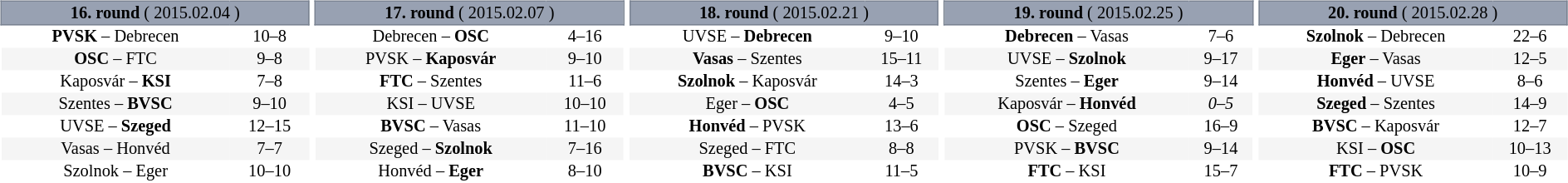<table table width=100%>
<tr>
<td width=20% valign="top"><br><table border=0 cellspacing=0 cellpadding=1em style="font-size: 85%; border-collapse: collapse;" width=100%>
<tr>
<td colspan=5 bgcolor=#98A1B2 style="border:1px solid #7A8392; text-align: center;"><span><strong>16. round</strong> ( 2015.02.04 )</span></td>
</tr>
<tr align=center bgcolor=#FFFFFF>
<td><strong>PVSK</strong> – Debrecen</td>
<td>10–8</td>
</tr>
<tr align=center bgcolor=#f5f5f5>
<td><strong>OSC</strong> – FTC</td>
<td>9–8</td>
</tr>
<tr align=center bgcolor=#FFFFFF>
<td>Kaposvár – <strong>KSI</strong></td>
<td>7–8</td>
</tr>
<tr align=center bgcolor=#f5f5f5>
<td>Szentes – <strong>BVSC</strong></td>
<td>9–10</td>
</tr>
<tr align=center bgcolor=#FFFFFF>
<td>UVSE – <strong>Szeged</strong></td>
<td>12–15</td>
</tr>
<tr align=center bgcolor=#f5f5f5>
<td>Vasas – Honvéd</td>
<td>7–7</td>
</tr>
<tr align=center bgcolor=#FFFFFF>
<td>Szolnok – Eger</td>
<td>10–10</td>
</tr>
</table>
</td>
<td width=20% valign="top"><br><table border=0 cellspacing=0 cellpadding=1em style="font-size: 85%; border-collapse: collapse;" width=100%>
<tr>
<td colspan=5 bgcolor=#98A1B2 style="border:1px solid #7A8392; text-align: center;"><span><strong>17. round</strong> ( 2015.02.07 )</span></td>
</tr>
<tr align=center bgcolor=#FFFFFF>
<td>Debrecen – <strong>OSC</strong></td>
<td>4–16</td>
</tr>
<tr align=center bgcolor=#f5f5f5>
<td>PVSK – <strong>Kaposvár</strong></td>
<td>9–10</td>
</tr>
<tr align=center bgcolor=#FFFFFF>
<td><strong>FTC</strong> – Szentes</td>
<td>11–6</td>
</tr>
<tr align=center bgcolor=#f5f5f5>
<td>KSI – UVSE</td>
<td>10–10</td>
</tr>
<tr align=center bgcolor=#FFFFFF>
<td><strong>BVSC</strong> – Vasas</td>
<td>11–10</td>
</tr>
<tr align=center bgcolor=#f5f5f5>
<td>Szeged – <strong>Szolnok</strong></td>
<td>7–16</td>
</tr>
<tr align=center bgcolor=#FFFFFF>
<td>Honvéd – <strong>Eger</strong></td>
<td>8–10</td>
</tr>
</table>
</td>
<td width=20% valign="top"><br><table border=0 cellspacing=0 cellpadding=1em style="font-size: 85%; border-collapse: collapse;" width=100%>
<tr>
<td colspan=5 bgcolor=#98A1B2 style="border:1px solid #7A8392; text-align: center;"><span><strong>18. round</strong> ( 2015.02.21 )</span></td>
</tr>
<tr align=center bgcolor=#FFFFFF>
<td>UVSE – <strong>Debrecen</strong></td>
<td>9–10</td>
</tr>
<tr align=center bgcolor=#f5f5f5>
<td><strong>Vasas</strong> – Szentes</td>
<td>15–11</td>
</tr>
<tr align=center bgcolor=#FFFFFF>
<td><strong>Szolnok</strong> – Kaposvár</td>
<td>14–3</td>
</tr>
<tr align=center bgcolor=#f5f5f5>
<td>Eger – <strong>OSC</strong></td>
<td>4–5</td>
</tr>
<tr align=center bgcolor=#FFFFFF>
<td><strong>Honvéd</strong> – PVSK</td>
<td>13–6</td>
</tr>
<tr align=center bgcolor=#f5f5f5>
<td>Szeged – FTC</td>
<td>8–8</td>
</tr>
<tr align=center bgcolor=#FFFFFF>
<td><strong>BVSC</strong> – KSI</td>
<td>11–5</td>
</tr>
</table>
</td>
<td width=20% valign="top"><br><table border=0 cellspacing=0 cellpadding=1em style="font-size: 85%; border-collapse: collapse;" width=100%>
<tr>
<td colspan=5 bgcolor=#98A1B2 style="border:1px solid #7A8392; text-align: center;"><span><strong>19. round</strong> ( 2015.02.25 )</span></td>
</tr>
<tr align=center bgcolor=#FFFFFF>
<td><strong>Debrecen</strong> – Vasas</td>
<td>7–6</td>
</tr>
<tr align=center bgcolor=#f5f5f5>
<td>UVSE – <strong>Szolnok</strong></td>
<td>9–17</td>
</tr>
<tr align=center bgcolor=#FFFFFF>
<td>Szentes – <strong>Eger</strong></td>
<td>9–14</td>
</tr>
<tr align=center bgcolor=#f5f5f5>
<td>Kaposvár – <strong>Honvéd</strong></td>
<td><em>0–5</em></td>
</tr>
<tr align=center bgcolor=#FFFFFF>
<td><strong>OSC</strong> – Szeged</td>
<td>16–9</td>
</tr>
<tr align=center bgcolor=#f5f5f5>
<td>PVSK – <strong>BVSC</strong></td>
<td>9–14</td>
</tr>
<tr align=center bgcolor=#FFFFFF>
<td><strong>FTC</strong> – KSI</td>
<td>15–7</td>
</tr>
</table>
</td>
<td width=20% valign="top"><br><table border=0 cellspacing=0 cellpadding=1em style="font-size: 85%; border-collapse: collapse;" width=100%>
<tr>
<td colspan=5 bgcolor=#98A1B2 style="border:1px solid #7A8392; text-align: center;"><span><strong>20. round</strong> ( 2015.02.28 )</span></td>
</tr>
<tr align=center bgcolor=#FFFFFF>
<td><strong>Szolnok</strong> – Debrecen</td>
<td>22–6</td>
</tr>
<tr align=center bgcolor=#f5f5f5>
<td><strong>Eger</strong> – Vasas</td>
<td>12–5</td>
</tr>
<tr align=center bgcolor=#FFFFFF>
<td><strong>Honvéd</strong> – UVSE</td>
<td>8–6</td>
</tr>
<tr align=center bgcolor=#f5f5f5>
<td><strong>Szeged</strong> – Szentes</td>
<td>14–9</td>
</tr>
<tr align=center bgcolor=#FFFFFF>
<td><strong>BVSC</strong> – Kaposvár</td>
<td>12–7</td>
</tr>
<tr align=center bgcolor=#f5f5f5>
<td>KSI – <strong>OSC</strong></td>
<td>10–13</td>
</tr>
<tr align=center bgcolor=#FFFFFF>
<td><strong>FTC</strong> – PVSK</td>
<td>10–9</td>
</tr>
</table>
</td>
</tr>
</table>
